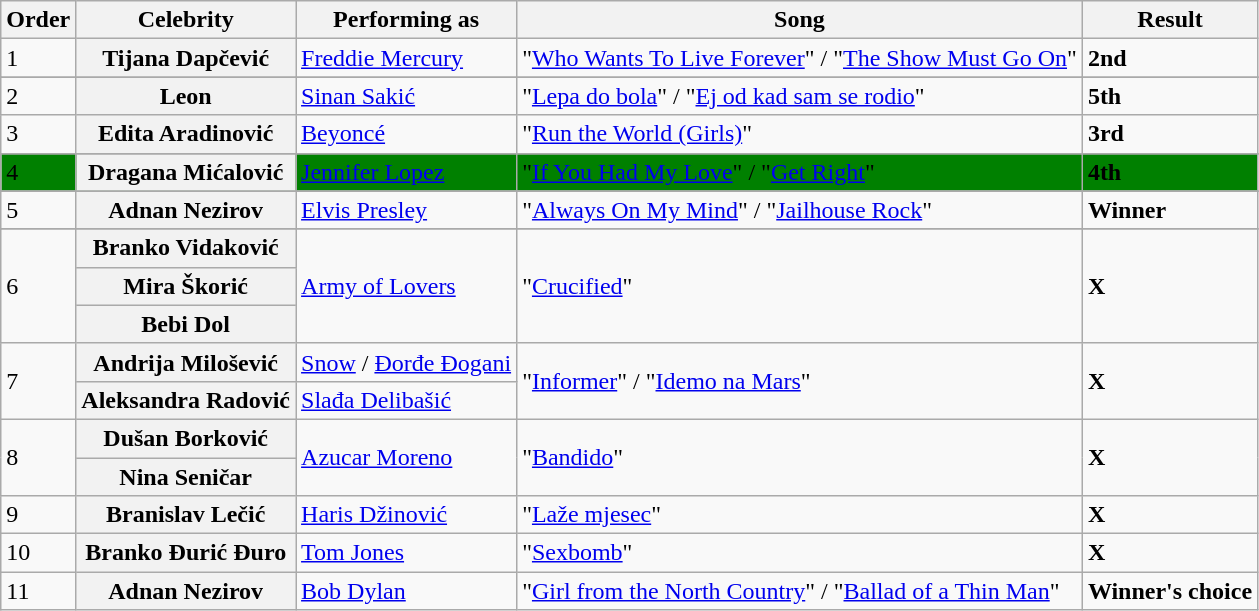<table class=wikitable>
<tr>
<th>Order</th>
<th>Celebrity</th>
<th>Performing as</th>
<th>Song</th>
<th>Result</th>
</tr>
<tr -bgcolor="silver">
<td>1</td>
<th scope="row">Tijana Dapčević</th>
<td><a href='#'>Freddie Mercury</a></td>
<td>"<a href='#'>Who Wants To Live Forever</a>" / "<a href='#'>The Show Must Go On</a>"</td>
<td><strong>2nd</strong></td>
</tr>
<tr>
</tr>
<tr -bgcolor="purple">
<td>2</td>
<th scope="row">Leon</th>
<td><a href='#'>Sinan Sakić</a></td>
<td>"<a href='#'>Lepa do bola</a>" / "<a href='#'>Ej od kad sam se rodio</a>"</td>
<td><strong>5th</strong></td>
</tr>
<tr -bgcolor="brown">
<td>3</td>
<th scope="row">Edita Aradinović</th>
<td><a href='#'>Beyoncé</a></td>
<td>"<a href='#'>Run the World (Girls)</a>"</td>
<td><strong>3rd</strong></td>
</tr>
<tr>
</tr>
<tr bgcolor="green">
<td>4</td>
<th scope="row">Dragana Mićalović</th>
<td><a href='#'>Jennifer Lopez</a></td>
<td>"<a href='#'>If You Had My Love</a>" / "<a href='#'>Get Right</a>"</td>
<td><strong>4th</strong></td>
</tr>
<tr>
</tr>
<tr -bgcolor="yellow">
<td>5</td>
<th scope="row">Adnan Nezirov</th>
<td><a href='#'>Elvis Presley</a></td>
<td>"<a href='#'>Always On My Mind</a>" / "<a href='#'>Jailhouse Rock</a>"</td>
<td><strong>Winner</strong></td>
</tr>
<tr>
</tr>
<tr>
<td rowspan="3">6</td>
<th scope="row">Branko Vidaković</th>
<td rowspan="3"><a href='#'>Army of Lovers</a></td>
<td rowspan="3">"<a href='#'>Crucified</a>" </td>
<td rowspan="3"><strong>X</strong></td>
</tr>
<tr>
<th scope="row">Mira Škorić</th>
</tr>
<tr>
<th scope="row">Bebi Dol</th>
</tr>
<tr>
<td rowspan="2">7</td>
<th scope="row">Andrija Milošević</th>
<td><a href='#'>Snow</a> / <a href='#'>Đorđe Đogani</a></td>
<td rowspan="2">"<a href='#'>Informer</a>" / "<a href='#'>Idemo na Mars</a>" </td>
<td rowspan="2"><strong>X</strong></td>
</tr>
<tr>
<th scope="row">Aleksandra Radović</th>
<td><a href='#'>Slađa Delibašić</a></td>
</tr>
<tr>
<td rowspan="2">8</td>
<th scope="row">Dušan Borković</th>
<td rowspan="2"><a href='#'>Azucar Moreno</a></td>
<td rowspan="2">"<a href='#'>Bandido</a>" </td>
<td rowspan="2"><strong>X</strong></td>
</tr>
<tr>
<th scope="row">Nina Seničar</th>
</tr>
<tr>
<td>9</td>
<th scope="row">Branislav Lečić</th>
<td><a href='#'>Haris Džinović</a></td>
<td>"<a href='#'>Laže mjesec</a>"</td>
<td><strong>X</strong></td>
</tr>
<tr>
<td>10</td>
<th scope="row">Branko Đurić Đuro</th>
<td><a href='#'>Tom Jones</a></td>
<td>"<a href='#'>Sexbomb</a>" </td>
<td><strong>X</strong></td>
</tr>
<tr>
<td>11</td>
<th scope="row">Adnan Nezirov</th>
<td><a href='#'>Bob Dylan</a></td>
<td>"<a href='#'>Girl from the North Country</a>" / "<a href='#'>Ballad of a Thin Man</a>"</td>
<td><strong>Winner's choice</strong></td>
</tr>
</table>
